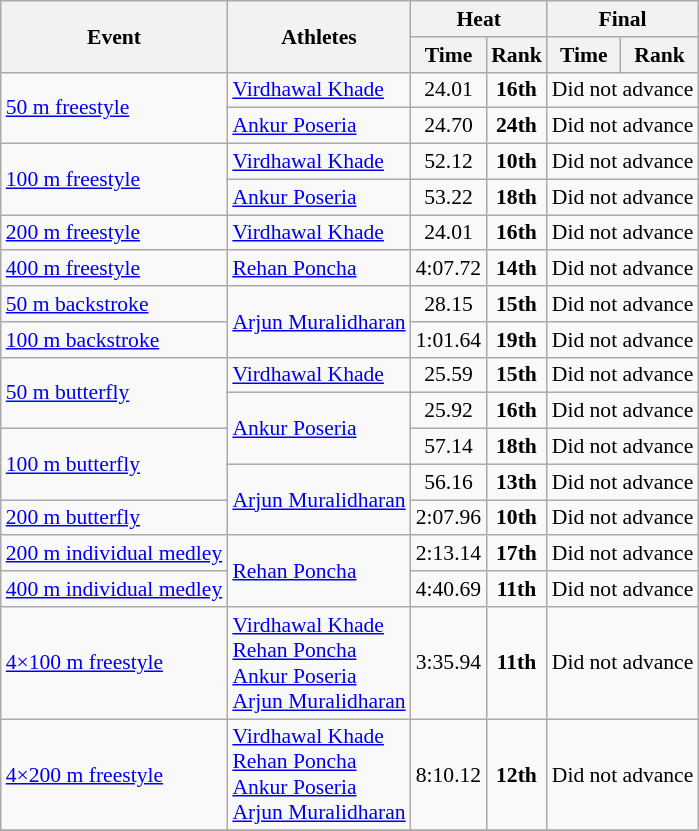<table class="wikitable" style="font-size:90%;">
<tr>
<th rowspan=2>Event</th>
<th rowspan=2>Athletes</th>
<th colspan=2>Heat</th>
<th colspan=2>Final</th>
</tr>
<tr>
<th>Time</th>
<th>Rank</th>
<th>Time</th>
<th>Rank</th>
</tr>
<tr>
<td rowspan=2><a href='#'>50 m freestyle</a></td>
<td><a href='#'>Virdhawal Khade</a></td>
<td align=center>24.01</td>
<td align=center><strong>16th </strong></td>
<td align=center colspan=2>Did not advance</td>
</tr>
<tr>
<td><a href='#'>Ankur Poseria</a></td>
<td align=center>24.70</td>
<td align=center><strong>24th</strong></td>
<td align=center colspan=2>Did not advance</td>
</tr>
<tr>
<td rowspan=2><a href='#'>100 m freestyle</a></td>
<td><a href='#'>Virdhawal Khade</a></td>
<td align=center>52.12</td>
<td align=center><strong>10th</strong></td>
<td align=center colspan=2>Did not advance</td>
</tr>
<tr>
<td><a href='#'>Ankur Poseria</a></td>
<td align=center>53.22</td>
<td align=center><strong>18th</strong></td>
<td align=center colspan=2>Did not advance</td>
</tr>
<tr>
<td><a href='#'>200 m freestyle</a></td>
<td><a href='#'>Virdhawal Khade</a></td>
<td align=center>24.01</td>
<td align=center><strong>16th </strong></td>
<td align=center colspan=2>Did not advance</td>
</tr>
<tr>
<td><a href='#'>400 m freestyle</a></td>
<td><a href='#'>Rehan Poncha</a></td>
<td align=center>4:07.72</td>
<td align=center><strong>14th</strong></td>
<td align=center colspan=2>Did not advance</td>
</tr>
<tr>
<td><a href='#'>50 m backstroke</a></td>
<td rowspan=2><a href='#'>Arjun Muralidharan</a></td>
<td align=center>28.15</td>
<td align=center><strong>15th</strong></td>
<td align=center colspan=2>Did not advance</td>
</tr>
<tr>
<td><a href='#'>100 m backstroke</a></td>
<td align=center>1:01.64</td>
<td align=center><strong>19th</strong></td>
<td align=center colspan=2>Did not advance</td>
</tr>
<tr>
<td rowspan=2><a href='#'>50 m butterfly</a></td>
<td><a href='#'>Virdhawal Khade</a></td>
<td align=center>25.59</td>
<td align=center><strong>15th</strong></td>
<td align=center colspan=2>Did not advance</td>
</tr>
<tr>
<td rowspan=2><a href='#'>Ankur Poseria</a></td>
<td align=center>25.92</td>
<td align=center><strong>16th</strong></td>
<td align=center colspan=2>Did not advance</td>
</tr>
<tr>
<td rowspan=2><a href='#'>100 m butterfly</a></td>
<td align=center>57.14</td>
<td align=center><strong>18th</strong></td>
<td align=center colspan=2>Did not advance</td>
</tr>
<tr>
<td rowspan=2><a href='#'>Arjun Muralidharan</a></td>
<td align=center>56.16</td>
<td align=center><strong>13th</strong></td>
<td align=center colspan=2>Did not advance</td>
</tr>
<tr>
<td><a href='#'>200 m butterfly</a></td>
<td align=center>2:07.96</td>
<td align=center><strong>10th</strong></td>
<td align=center colspan=2>Did not advance</td>
</tr>
<tr>
<td><a href='#'>200 m individual medley</a></td>
<td rowspan=2><a href='#'>Rehan Poncha</a></td>
<td align=center>2:13.14</td>
<td align=center><strong>17th</strong></td>
<td align=center colspan=2>Did not advance</td>
</tr>
<tr>
<td><a href='#'>400 m individual medley</a></td>
<td align=center>4:40.69</td>
<td align=center><strong>11th</strong></td>
<td align=center colspan=2>Did not advance</td>
</tr>
<tr>
<td><a href='#'>4×100 m freestyle</a></td>
<td><a href='#'>Virdhawal Khade</a><br><a href='#'>Rehan Poncha</a><br><a href='#'>Ankur Poseria</a><br><a href='#'>Arjun Muralidharan</a></td>
<td align=center>3:35.94</td>
<td align=center><strong>11th</strong></td>
<td align=center colspan=2>Did not advance</td>
</tr>
<tr>
<td><a href='#'>4×200 m freestyle</a></td>
<td><a href='#'>Virdhawal Khade</a><br><a href='#'>Rehan Poncha</a><br><a href='#'>Ankur Poseria</a><br><a href='#'>Arjun Muralidharan</a></td>
<td align=center>8:10.12</td>
<td align=center><strong>12th</strong></td>
<td align=center colspan=2>Did not advance</td>
</tr>
<tr>
</tr>
</table>
